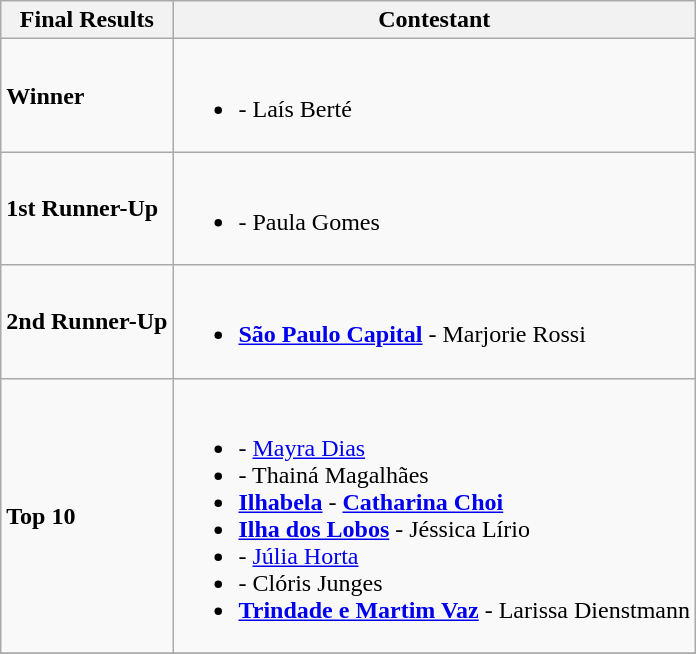<table class="wikitable">
<tr>
<th>Final Results</th>
<th>Contestant</th>
</tr>
<tr>
<td><strong>Winner</strong></td>
<td><br><ul><li><strong></strong> - Laís Berté</li></ul></td>
</tr>
<tr>
<td><strong>1st Runner-Up</strong></td>
<td><br><ul><li><strong></strong> - Paula Gomes</li></ul></td>
</tr>
<tr>
<td><strong>2nd Runner-Up</strong></td>
<td><br><ul><li><strong> <a href='#'>São Paulo Capital</a></strong> - Marjorie Rossi</li></ul></td>
</tr>
<tr>
<td><strong>Top 10</strong></td>
<td><br><ul><li><strong></strong> - <a href='#'>Mayra Dias</a></li><li><strong></strong> - Thainá Magalhães</li><li><strong> <a href='#'>Ilhabela</a></strong> - <strong><a href='#'>Catharina Choi</a></strong></li><li><strong> <a href='#'>Ilha dos Lobos</a></strong> - Jéssica Lírio</li><li><strong></strong> - <a href='#'>Júlia Horta</a></li><li><strong></strong> - Clóris Junges</li><li><strong> <a href='#'>Trindade e Martim Vaz</a></strong> - Larissa Dienstmann</li></ul></td>
</tr>
<tr>
</tr>
</table>
